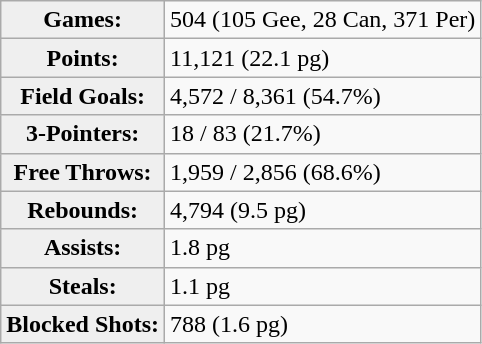<table class="wikitable">
<tr align=left>
<th style="background:#efefef;">Games:</th>
<td>504 (105 Gee, 28 Can, 371 Per)</td>
</tr>
<tr>
<th style="background:#efefef;">Points:</th>
<td>11,121 (22.1 pg)</td>
</tr>
<tr>
<th style="background:#efefef;">Field Goals:</th>
<td>4,572 / 8,361 (54.7%)</td>
</tr>
<tr>
<th style="background:#efefef;">3-Pointers:</th>
<td>18 / 83 (21.7%)</td>
</tr>
<tr>
<th style="background:#efefef;">Free Throws:</th>
<td>1,959 / 2,856 (68.6%)</td>
</tr>
<tr>
<th style="background:#efefef;">Rebounds:</th>
<td>4,794 (9.5 pg)</td>
</tr>
<tr>
<th style="background:#efefef;">Assists:</th>
<td>1.8 pg</td>
</tr>
<tr>
<th style="background:#efefef;">Steals:</th>
<td>1.1 pg</td>
</tr>
<tr>
<th style="background:#efefef;">Blocked Shots:</th>
<td>788 (1.6 pg)</td>
</tr>
</table>
